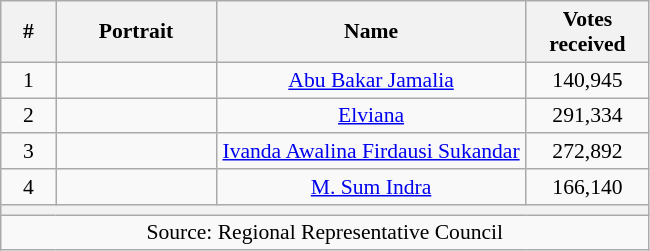<table class="wikitable sortable" style="text-align:center; font-size: 0.9em;">
<tr>
<th width="30">#</th>
<th width="100">Portrait</th>
<th width="200">Name</th>
<th width="75">Votes received</th>
</tr>
<tr>
<td>1</td>
<td></td>
<td><a href='#'>Abu Bakar Jamalia</a></td>
<td>140,945</td>
</tr>
<tr>
<td>2</td>
<td></td>
<td><a href='#'>Elviana</a></td>
<td>291,334</td>
</tr>
<tr>
<td>3</td>
<td></td>
<td><a href='#'>Ivanda Awalina Firdausi Sukandar</a></td>
<td>272,892</td>
</tr>
<tr>
<td>4</td>
<td></td>
<td><a href='#'>M. Sum Indra</a></td>
<td>166,140</td>
</tr>
<tr>
<th colspan="8"></th>
</tr>
<tr>
<td colspan="8">Source: Regional Representative Council</td>
</tr>
</table>
